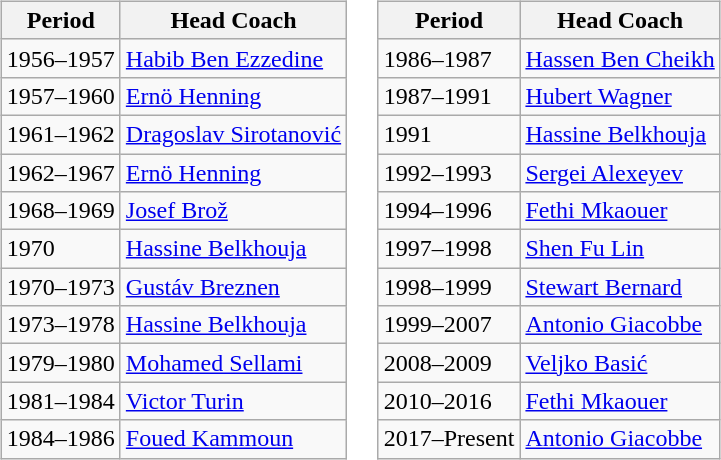<table>
<tr>
<td valign="top" width=0%><br><table class="wikitable">
<tr>
<th>Period</th>
<th>Head Coach</th>
</tr>
<tr>
<td>1956–1957</td>
<td> <a href='#'>Habib Ben Ezzedine</a></td>
</tr>
<tr>
<td>1957–1960</td>
<td> <a href='#'>Ernö Henning</a></td>
</tr>
<tr>
<td>1961–1962</td>
<td> <a href='#'>Dragoslav Sirotanović</a></td>
</tr>
<tr>
<td>1962–1967</td>
<td> <a href='#'>Ernö Henning</a></td>
</tr>
<tr>
<td>1968–1969</td>
<td> <a href='#'>Josef Brož</a></td>
</tr>
<tr>
<td>1970</td>
<td> <a href='#'>Hassine Belkhouja</a></td>
</tr>
<tr>
<td>1970–1973</td>
<td> <a href='#'>Gustáv Breznen</a></td>
</tr>
<tr>
<td>1973–1978</td>
<td> <a href='#'>Hassine Belkhouja</a></td>
</tr>
<tr>
<td>1979–1980</td>
<td> <a href='#'>Mohamed Sellami</a></td>
</tr>
<tr>
<td>1981–1984</td>
<td> <a href='#'>Victor Turin</a></td>
</tr>
<tr>
<td>1984–1986</td>
<td> <a href='#'>Foued Kammoun</a></td>
</tr>
</table>
</td>
<td valign="top" width=0%><br><table class="wikitable">
<tr>
<th>Period</th>
<th>Head Coach</th>
</tr>
<tr>
<td>1986–1987</td>
<td> <a href='#'>Hassen Ben Cheikh</a></td>
</tr>
<tr>
<td>1987–1991</td>
<td> <a href='#'>Hubert Wagner</a></td>
</tr>
<tr>
<td>1991</td>
<td> <a href='#'>Hassine Belkhouja</a></td>
</tr>
<tr>
<td>1992–1993</td>
<td> <a href='#'>Sergei Alexeyev</a></td>
</tr>
<tr>
<td>1994–1996</td>
<td> <a href='#'>Fethi Mkaouer</a></td>
</tr>
<tr>
<td>1997–1998</td>
<td> <a href='#'>Shen Fu Lin</a></td>
</tr>
<tr>
<td>1998–1999</td>
<td> <a href='#'>Stewart Bernard</a></td>
</tr>
<tr>
<td>1999–2007</td>
<td> <a href='#'>Antonio Giacobbe</a></td>
</tr>
<tr>
<td>2008–2009</td>
<td>  <a href='#'>Veljko Basić</a></td>
</tr>
<tr>
<td>2010–2016</td>
<td> <a href='#'>Fethi Mkaouer</a></td>
</tr>
<tr>
<td>2017–Present</td>
<td> <a href='#'>Antonio Giacobbe</a></td>
</tr>
</table>
</td>
</tr>
</table>
